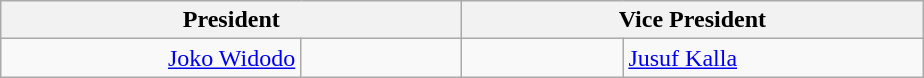<table class="wikitable">
<tr>
<th colspan="2" width=300>President</th>
<th colspan="2" width=300>Vice President</th>
</tr>
<tr>
<td align="right"><a href='#'>Joko Widodo</a></td>
<td align="right" width=100></td>
<td align="left" width=100></td>
<td align="left"><a href='#'>Jusuf Kalla</a></td>
</tr>
</table>
